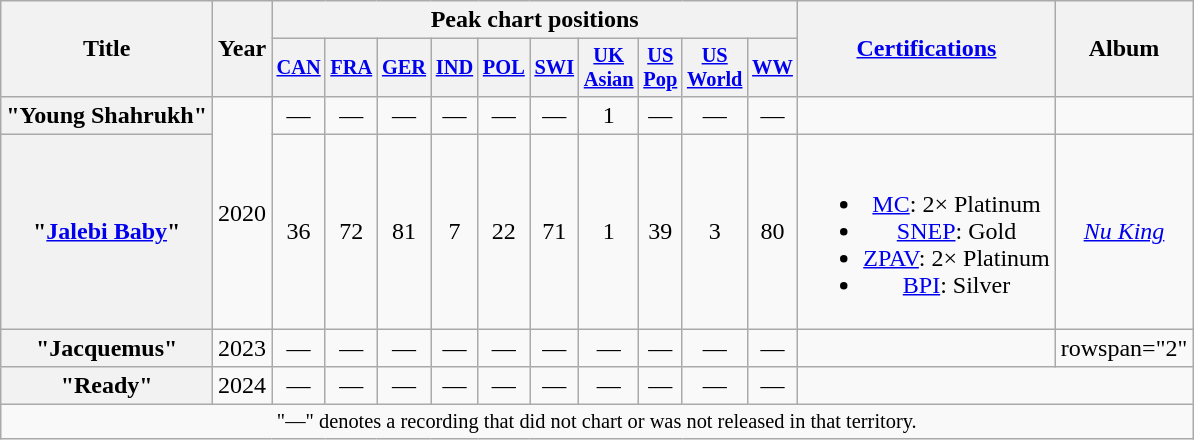<table class="wikitable plainrowheaders nowrap" style="text-align:center">
<tr>
<th rowspan="2">Title</th>
<th rowspan="2">Year</th>
<th colspan="10">Peak chart positions</th>
<th rowspan="2"><a href='#'>Certifications</a></th>
<th rowspan="2">Album</th>
</tr>
<tr>
<th scope="col" style="width:1em;font-size:85%;"><a href='#'>CAN</a><br></th>
<th scope="col" style="width:1em;font-size:85%;"><a href='#'>FRA</a><br></th>
<th scope="col" style="width:1em;font-size:85%;"><a href='#'>GER</a><br></th>
<th scope="col" style="width:1em;font-size:85%;"><a href='#'>IND</a><br></th>
<th scope="col" style="width:1em;font-size:85%;"><a href='#'>POL</a><br></th>
<th scope="col" style="width:1em;font-size:85%;"><a href='#'>SWI</a><br></th>
<th scope="col" style="width:1em;font-size:85%;"><a href='#'>UK<br>Asian</a><br></th>
<th scope="col" style="width:1em;font-size:85%;"><a href='#'>US<br>Pop</a><br></th>
<th scope="col" style="width:1em;font-size:85%;"><a href='#'>US<br>World</a><br></th>
<th scope="col" style="width:1em;font-size:85%;"><a href='#'>WW</a><br></th>
</tr>
<tr>
<th scope="row">"Young Shahrukh"</th>
<td rowspan="2">2020</td>
<td>—</td>
<td>—</td>
<td>—</td>
<td>—</td>
<td>—</td>
<td>—</td>
<td>1</td>
<td>—</td>
<td>—</td>
<td>—</td>
<td></td>
<td></td>
</tr>
<tr>
<th scope="row">"<a href='#'>Jalebi Baby</a>"<br></th>
<td>36</td>
<td>72</td>
<td>81</td>
<td>7</td>
<td>22</td>
<td>71</td>
<td>1</td>
<td>39</td>
<td>3</td>
<td>80</td>
<td><br><ul><li><a href='#'>MC</a>: 2× Platinum</li><li><a href='#'>SNEP</a>: Gold</li><li><a href='#'>ZPAV</a>: 2× Platinum</li><li><a href='#'>BPI</a>: Silver</li></ul></td>
<td><em><a href='#'>Nu King</a></em></td>
</tr>
<tr>
<th scope="row">"Jacquemus"</th>
<td>2023</td>
<td>—</td>
<td>—</td>
<td>—</td>
<td>—</td>
<td>—</td>
<td>—</td>
<td>—</td>
<td>—</td>
<td>—</td>
<td>—</td>
<td></td>
<td>rowspan="2" </td>
</tr>
<tr>
<th scope="row">"Ready"</th>
<td>2024</td>
<td>—</td>
<td>—</td>
<td>—</td>
<td>—</td>
<td>—</td>
<td>—</td>
<td>—</td>
<td>—</td>
<td>—</td>
<td>—</td>
</tr>
<tr>
<td colspan="16" style="font-size:85%;">"—" denotes a recording that did not chart or was not released in that territory.</td>
</tr>
</table>
